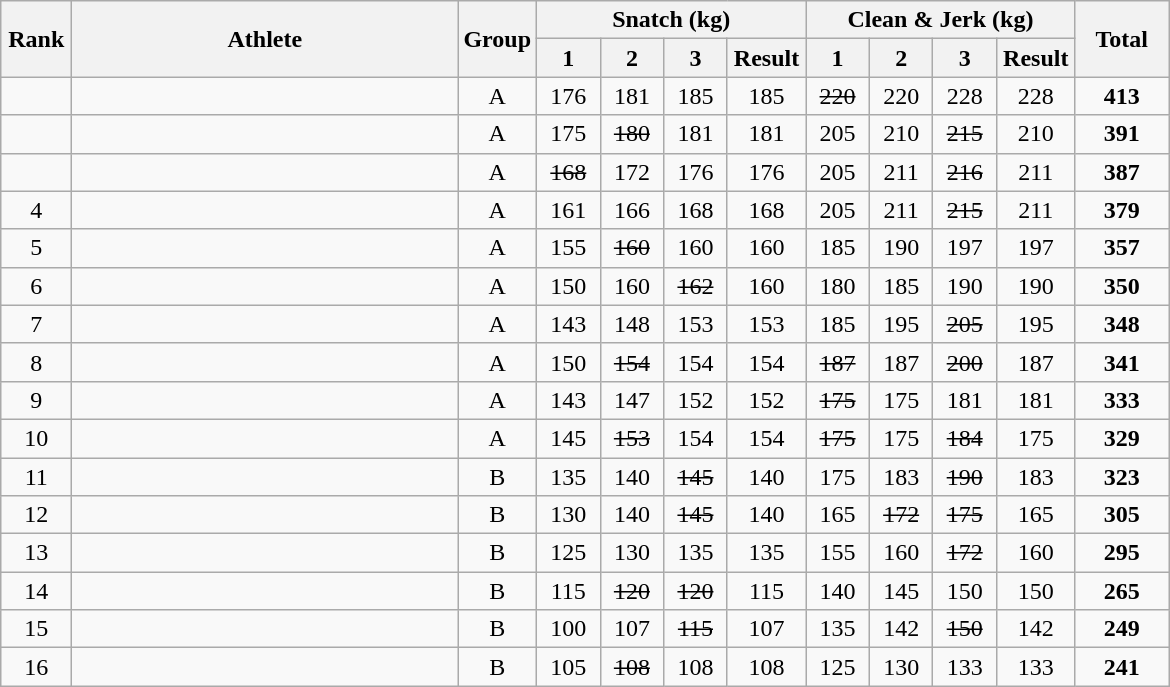<table class = "wikitable" style="text-align:center;">
<tr>
<th rowspan=2 width=40>Rank</th>
<th rowspan=2 width=250>Athlete</th>
<th rowspan=2 width=40>Group</th>
<th colspan=4>Snatch (kg)</th>
<th colspan=4>Clean & Jerk (kg)</th>
<th rowspan=2 width=55>Total</th>
</tr>
<tr>
<th width=35>1</th>
<th width=35>2</th>
<th width=35>3</th>
<th width=45>Result</th>
<th width=35>1</th>
<th width=35>2</th>
<th width=35>3</th>
<th width=45>Result</th>
</tr>
<tr>
<td></td>
<td align=left></td>
<td>A</td>
<td>176</td>
<td>181</td>
<td>185</td>
<td>185</td>
<td><s>220</s></td>
<td>220</td>
<td>228</td>
<td>228</td>
<td><strong>413</strong></td>
</tr>
<tr>
<td></td>
<td align=left></td>
<td>A</td>
<td>175</td>
<td><s>180</s></td>
<td>181</td>
<td>181</td>
<td>205</td>
<td>210</td>
<td><s>215</s></td>
<td>210</td>
<td><strong>391</strong></td>
</tr>
<tr>
<td></td>
<td align=left></td>
<td>A</td>
<td><s>168</s></td>
<td>172</td>
<td>176</td>
<td>176</td>
<td>205</td>
<td>211</td>
<td><s>216</s></td>
<td>211</td>
<td><strong>387</strong></td>
</tr>
<tr>
<td>4</td>
<td align=left></td>
<td>A</td>
<td>161</td>
<td>166</td>
<td>168</td>
<td>168</td>
<td>205</td>
<td>211</td>
<td><s>215</s></td>
<td>211</td>
<td><strong>379</strong></td>
</tr>
<tr>
<td>5</td>
<td align=left></td>
<td>A</td>
<td>155</td>
<td><s>160</s></td>
<td>160</td>
<td>160</td>
<td>185</td>
<td>190</td>
<td>197</td>
<td>197</td>
<td><strong>357</strong></td>
</tr>
<tr>
<td>6</td>
<td align=left></td>
<td>A</td>
<td>150</td>
<td>160</td>
<td><s>162</s></td>
<td>160</td>
<td>180</td>
<td>185</td>
<td>190</td>
<td>190</td>
<td><strong>350</strong></td>
</tr>
<tr>
<td>7</td>
<td align=left></td>
<td>A</td>
<td>143</td>
<td>148</td>
<td>153</td>
<td>153</td>
<td>185</td>
<td>195</td>
<td><s>205</s></td>
<td>195</td>
<td><strong>348</strong></td>
</tr>
<tr>
<td>8</td>
<td align=left></td>
<td>A</td>
<td>150</td>
<td><s>154</s></td>
<td>154</td>
<td>154</td>
<td><s>187</s></td>
<td>187</td>
<td><s>200</s></td>
<td>187</td>
<td><strong>341</strong></td>
</tr>
<tr>
<td>9</td>
<td align=left></td>
<td>A</td>
<td>143</td>
<td>147</td>
<td>152</td>
<td>152</td>
<td><s>175</s></td>
<td>175</td>
<td>181</td>
<td>181</td>
<td><strong>333</strong></td>
</tr>
<tr>
<td>10</td>
<td align=left></td>
<td>A</td>
<td>145</td>
<td><s>153</s></td>
<td>154</td>
<td>154</td>
<td><s>175</s></td>
<td>175</td>
<td><s>184</s></td>
<td>175</td>
<td><strong>329</strong></td>
</tr>
<tr>
<td>11</td>
<td align=left></td>
<td>B</td>
<td>135</td>
<td>140</td>
<td><s>145</s></td>
<td>140</td>
<td>175</td>
<td>183</td>
<td><s>190</s></td>
<td>183</td>
<td><strong>323</strong></td>
</tr>
<tr>
<td>12</td>
<td align=left></td>
<td>B</td>
<td>130</td>
<td>140</td>
<td><s>145</s></td>
<td>140</td>
<td>165</td>
<td><s>172</s></td>
<td><s>175</s></td>
<td>165</td>
<td><strong>305</strong></td>
</tr>
<tr>
<td>13</td>
<td align=left></td>
<td>B</td>
<td>125</td>
<td>130</td>
<td>135</td>
<td>135</td>
<td>155</td>
<td>160</td>
<td><s>172</s></td>
<td>160</td>
<td><strong>295</strong></td>
</tr>
<tr>
<td>14</td>
<td align=left></td>
<td>B</td>
<td>115</td>
<td><s>120</s></td>
<td><s>120</s></td>
<td>115</td>
<td>140</td>
<td>145</td>
<td>150</td>
<td>150</td>
<td><strong>265</strong></td>
</tr>
<tr>
<td>15</td>
<td align=left></td>
<td>B</td>
<td>100</td>
<td>107</td>
<td><s>115</s></td>
<td>107</td>
<td>135</td>
<td>142</td>
<td><s>150</s></td>
<td>142</td>
<td><strong>249</strong></td>
</tr>
<tr>
<td>16</td>
<td align=left></td>
<td>B</td>
<td>105</td>
<td><s>108</s></td>
<td>108</td>
<td>108</td>
<td>125</td>
<td>130</td>
<td>133</td>
<td>133</td>
<td><strong>241</strong></td>
</tr>
</table>
